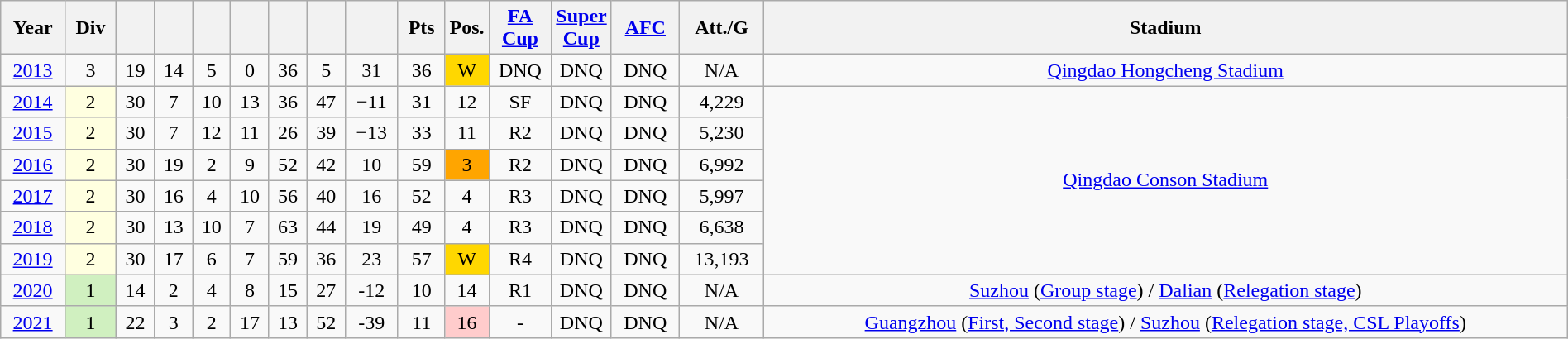<table class="wikitable sortable" width=100% style=text-align:Center>
<tr>
<th>Year</th>
<th>Div</th>
<th></th>
<th></th>
<th></th>
<th></th>
<th></th>
<th></th>
<th></th>
<th>Pts</th>
<th width=2%>Pos.</th>
<th width=4%><a href='#'>FA Cup</a></th>
<th width=2%><a href='#'>Super Cup</a></th>
<th><a href='#'>AFC</a></th>
<th>Att./G</th>
<th>Stadium</th>
</tr>
<tr>
<td><a href='#'>2013</a></td>
<td>3</td>
<td>19</td>
<td>14</td>
<td>5</td>
<td>0</td>
<td>36</td>
<td>5</td>
<td>31</td>
<td>36</td>
<td bgcolor=gold>W</td>
<td>DNQ</td>
<td>DNQ</td>
<td>DNQ</td>
<td>N/A</td>
<td><a href='#'>Qingdao Hongcheng Stadium</a></td>
</tr>
<tr>
<td><a href='#'>2014</a></td>
<td bgcolor=#FFFFE0>2</td>
<td>30</td>
<td>7</td>
<td>10</td>
<td>13</td>
<td>36</td>
<td>47</td>
<td>−11</td>
<td>31</td>
<td>12</td>
<td>SF</td>
<td>DNQ</td>
<td>DNQ</td>
<td>4,229</td>
<td rowspan="6" style="text-align:center;"><a href='#'>Qingdao Conson Stadium</a></td>
</tr>
<tr>
<td><a href='#'>2015</a></td>
<td bgcolor=#FFFFE0>2</td>
<td>30</td>
<td>7</td>
<td>12</td>
<td>11</td>
<td>26</td>
<td>39</td>
<td>−13</td>
<td>33</td>
<td>11</td>
<td>R2</td>
<td>DNQ</td>
<td>DNQ</td>
<td>5,230</td>
</tr>
<tr>
<td><a href='#'>2016</a></td>
<td bgcolor=#FFFFE0>2</td>
<td>30</td>
<td>19</td>
<td>2</td>
<td>9</td>
<td>52</td>
<td>42</td>
<td>10</td>
<td>59</td>
<td bgcolor=FFA500>3</td>
<td>R2</td>
<td>DNQ</td>
<td>DNQ</td>
<td>6,992</td>
</tr>
<tr>
<td><a href='#'>2017</a></td>
<td bgcolor=#FFFFE0>2</td>
<td>30</td>
<td>16</td>
<td>4</td>
<td>10</td>
<td>56</td>
<td>40</td>
<td>16</td>
<td>52</td>
<td>4</td>
<td>R3</td>
<td>DNQ</td>
<td>DNQ</td>
<td>5,997</td>
</tr>
<tr>
<td><a href='#'>2018</a></td>
<td bgcolor=#FFFFE0>2</td>
<td>30</td>
<td>13</td>
<td>10</td>
<td>7</td>
<td>63</td>
<td>44</td>
<td>19</td>
<td>49</td>
<td>4</td>
<td>R3</td>
<td>DNQ</td>
<td>DNQ</td>
<td>6,638</td>
</tr>
<tr>
<td><a href='#'>2019</a></td>
<td bgcolor=#FFFFE0>2</td>
<td>30</td>
<td>17</td>
<td>6</td>
<td>7</td>
<td>59</td>
<td>36</td>
<td>23</td>
<td>57</td>
<td bgcolor=gold>W</td>
<td>R4</td>
<td>DNQ</td>
<td>DNQ</td>
<td>13,193</td>
</tr>
<tr>
<td><a href='#'>2020</a></td>
<td bgcolor=#D0F0C0>1</td>
<td>14</td>
<td>2</td>
<td>4</td>
<td>8</td>
<td>15</td>
<td>27</td>
<td>-12</td>
<td>10</td>
<td>14</td>
<td>R1</td>
<td>DNQ</td>
<td>DNQ</td>
<td>N/A</td>
<td><a href='#'>Suzhou</a> (<a href='#'>Group stage</a>) / <a href='#'>Dalian</a> (<a href='#'>Relegation stage</a>)</td>
</tr>
<tr>
<td><a href='#'>2021</a></td>
<td bgcolor=#D0F0C0>1</td>
<td>22</td>
<td>3</td>
<td>2</td>
<td>17</td>
<td>13</td>
<td>52</td>
<td>-39</td>
<td>11</td>
<td bgcolor=ffcccc>16</td>
<td>-</td>
<td>DNQ</td>
<td>DNQ</td>
<td>N/A</td>
<td><a href='#'>Guangzhou</a> (<a href='#'>First, Second stage</a>) / <a href='#'>Suzhou</a> (<a href='#'>Relegation stage, CSL Playoffs</a>)</td>
</tr>
</table>
